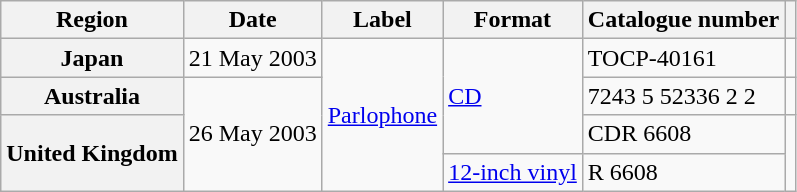<table class="wikitable plainrowheaders">
<tr>
<th>Region</th>
<th>Date</th>
<th>Label</th>
<th>Format</th>
<th>Catalogue number</th>
<th></th>
</tr>
<tr>
<th scope="row">Japan</th>
<td>21 May 2003</td>
<td rowspan="4"><a href='#'>Parlophone</a></td>
<td rowspan="3"><a href='#'>CD</a></td>
<td>TOCP-40161</td>
<td align="center"></td>
</tr>
<tr>
<th scope="row">Australia</th>
<td rowspan="3">26 May 2003</td>
<td>7243 5 52336 2 2</td>
<td align="center"></td>
</tr>
<tr>
<th scope="row" rowspan="2">United Kingdom</th>
<td>CDR 6608</td>
<td align="center" rowspan="2"></td>
</tr>
<tr>
<td><a href='#'>12-inch vinyl</a></td>
<td>R 6608</td>
</tr>
</table>
